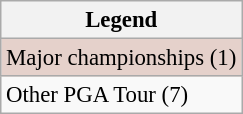<table class="wikitable" style="font-size:95%;">
<tr>
<th>Legend</th>
</tr>
<tr style="background:#e5d1cb;">
<td>Major championships (1)</td>
</tr>
<tr>
<td>Other PGA Tour (7)</td>
</tr>
</table>
